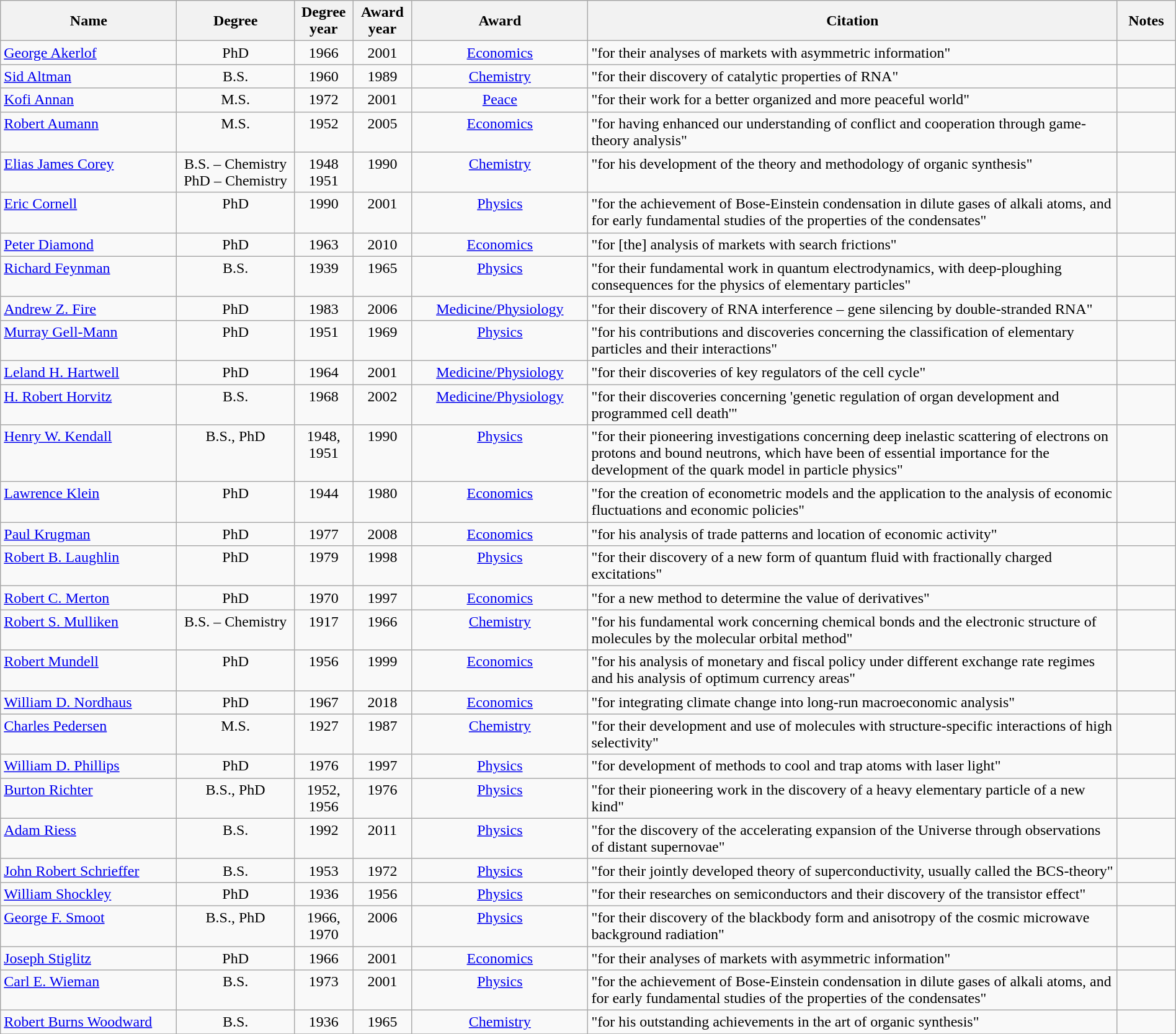<table class="wikitable sortable" style="width:100%">
<tr>
<th style="width:15%;">Name</th>
<th style="width:10%;">Degree</th>
<th style="width:5%;">Degree year</th>
<th style="width:5%;">Award year</th>
<th style="width:15%;">Award</th>
<th style="width:*;">Citation</th>
<th style="width:5%;">Notes</th>
</tr>
<tr valign="top">
<td><a href='#'>George Akerlof</a></td>
<td style="text-align:center;">PhD</td>
<td style="text-align:center;">1966</td>
<td style="text-align:center;">2001</td>
<td style="text-align:center;"><a href='#'>Economics</a></td>
<td style="text-align:left;">"for their analyses of markets with asymmetric information"</td>
<td style="text-align:center;"></td>
</tr>
<tr valign="top">
<td><a href='#'>Sid Altman</a></td>
<td style="text-align:center;">B.S.</td>
<td style="text-align:center;">1960</td>
<td style="text-align:center;">1989</td>
<td style="text-align:center;"><a href='#'>Chemistry</a></td>
<td style="text-align:left;">"for their discovery of catalytic properties of RNA"</td>
<td style="text-align:center;"></td>
</tr>
<tr valign="top">
<td><a href='#'>Kofi Annan</a></td>
<td style="text-align:center;">M.S.</td>
<td style="text-align:center;">1972</td>
<td style="text-align:center;">2001</td>
<td style="text-align:center;"><a href='#'>Peace</a></td>
<td style="text-align:left;">"for their work for a better organized and more peaceful world"</td>
<td style="text-align:center;"></td>
</tr>
<tr valign="top">
<td><a href='#'>Robert Aumann</a></td>
<td style="text-align:center;">M.S.</td>
<td style="text-align:center;">1952</td>
<td style="text-align:center;">2005</td>
<td style="text-align:center;"><a href='#'>Economics</a></td>
<td style="text-align:left;">"for having enhanced our understanding of conflict and cooperation through game-theory analysis"</td>
<td style="text-align:center;"></td>
</tr>
<tr valign="top">
<td><a href='#'>Elias James Corey</a></td>
<td style="text-align:center;">B.S. – Chemistry<br>PhD – Chemistry</td>
<td style="text-align:center;">1948<br>1951</td>
<td style="text-align:center;">1990</td>
<td style="text-align:center;"><a href='#'>Chemistry</a></td>
<td style="text-align:left;">"for his development of the theory and methodology of organic synthesis"</td>
<td style="text-align:center;"></td>
</tr>
<tr valign="top">
<td><a href='#'>Eric Cornell</a></td>
<td style="text-align:center;">PhD</td>
<td style="text-align:center;">1990</td>
<td style="text-align:center;">2001</td>
<td style="text-align:center;"><a href='#'>Physics</a></td>
<td style="text-align:left;">"for the achievement of Bose-Einstein condensation in dilute gases of alkali atoms, and for early fundamental studies of the properties of the condensates"</td>
<td style="text-align:center;"></td>
</tr>
<tr valign="top">
<td><a href='#'>Peter Diamond</a></td>
<td style="text-align:center;">PhD</td>
<td style="text-align:center;">1963</td>
<td style="text-align:center;">2010</td>
<td style="text-align:center;"><a href='#'>Economics</a></td>
<td style="text-align:left;">"for [the] analysis of markets with search frictions"</td>
<td style="text-align:center;"></td>
</tr>
<tr valign="top">
<td><a href='#'>Richard Feynman</a></td>
<td style="text-align:center;">B.S.</td>
<td style="text-align:center;">1939</td>
<td style="text-align:center;">1965</td>
<td style="text-align:center;"><a href='#'>Physics</a></td>
<td style="text-align:left;">"for their fundamental work in quantum electrodynamics, with deep-ploughing consequences for the physics of elementary particles"</td>
<td style="text-align:center;"></td>
</tr>
<tr valign="top">
<td><a href='#'>Andrew Z. Fire</a></td>
<td style="text-align:center;">PhD</td>
<td style="text-align:center;">1983</td>
<td style="text-align:center;">2006</td>
<td style="text-align:center;"><a href='#'>Medicine/Physiology</a></td>
<td style="text-align:left;">"for their discovery of RNA interference – gene silencing by double-stranded RNA"</td>
<td style="text-align:center;"></td>
</tr>
<tr valign="top">
<td><a href='#'>Murray Gell-Mann</a></td>
<td style="text-align:center;">PhD</td>
<td style="text-align:center;">1951</td>
<td style="text-align:center;">1969</td>
<td style="text-align:center;"><a href='#'>Physics</a></td>
<td style="text-align:left;">"for his contributions and discoveries concerning the classification of elementary particles and their interactions"</td>
<td style="text-align:center;"></td>
</tr>
<tr valign="top">
<td><a href='#'>Leland H. Hartwell</a></td>
<td style="text-align:center;">PhD</td>
<td style="text-align:center;">1964</td>
<td style="text-align:center;">2001</td>
<td style="text-align:center;"><a href='#'>Medicine/Physiology</a></td>
<td style="text-align:left;">"for their discoveries of key regulators of the cell cycle"</td>
<td style="text-align:center;"></td>
</tr>
<tr valign="top">
<td><a href='#'>H. Robert Horvitz</a></td>
<td style="text-align:center;">B.S.</td>
<td style="text-align:center;">1968</td>
<td style="text-align:center;">2002</td>
<td style="text-align:center;"><a href='#'>Medicine/Physiology</a></td>
<td style="text-align:left;">"for their discoveries concerning 'genetic regulation of organ development and programmed cell death'"</td>
<td style="text-align:center;"></td>
</tr>
<tr valign="top">
<td><a href='#'>Henry W. Kendall</a></td>
<td style="text-align:center;">B.S., PhD</td>
<td style="text-align:center;">1948, 1951</td>
<td style="text-align:center;">1990</td>
<td style="text-align:center;"><a href='#'>Physics</a></td>
<td style="text-align:left;">"for their pioneering investigations concerning deep inelastic scattering of electrons on protons and bound neutrons, which have been of essential importance for the development of the quark model in particle physics"</td>
<td style="text-align:center;"></td>
</tr>
<tr valign="top">
<td><a href='#'>Lawrence Klein</a></td>
<td style="text-align:center;">PhD</td>
<td style="text-align:center;">1944</td>
<td style="text-align:center;">1980</td>
<td style="text-align:center;"><a href='#'>Economics</a></td>
<td style="text-align:left;">"for the creation of econometric models and the application to the analysis of economic fluctuations and economic policies"</td>
<td style="text-align:center;"></td>
</tr>
<tr valign="top">
<td><a href='#'>Paul Krugman</a></td>
<td style="text-align:center;">PhD</td>
<td style="text-align:center;">1977</td>
<td style="text-align:center;">2008</td>
<td style="text-align:center;"><a href='#'>Economics</a></td>
<td style="text-align:left;">"for his analysis of trade patterns and location of economic activity"</td>
<td style="text-align:center;"></td>
</tr>
<tr valign="top">
<td><a href='#'>Robert B. Laughlin</a></td>
<td style="text-align:center;">PhD</td>
<td style="text-align:center;">1979</td>
<td style="text-align:center;">1998</td>
<td style="text-align:center;"><a href='#'>Physics</a></td>
<td style="text-align:left;">"for their discovery of a new form of quantum fluid with fractionally charged excitations"</td>
<td style="text-align:center;"></td>
</tr>
<tr valign="top">
<td><a href='#'>Robert C. Merton</a></td>
<td style="text-align:center;">PhD</td>
<td style="text-align:center;">1970</td>
<td style="text-align:center;">1997</td>
<td style="text-align:center;"><a href='#'>Economics</a></td>
<td style="text-align:left;">"for a new method to determine the value of derivatives"</td>
<td style="text-align:center;"></td>
</tr>
<tr valign="top">
<td><a href='#'>Robert S. Mulliken</a></td>
<td style="text-align:center;">B.S. – Chemistry</td>
<td style="text-align:center;">1917</td>
<td style="text-align:center;">1966</td>
<td style="text-align:center;"><a href='#'>Chemistry</a></td>
<td style="text-align:left;">"for his fundamental work concerning chemical bonds and the electronic structure of molecules by the molecular orbital method"</td>
<td style="text-align:center;"></td>
</tr>
<tr valign="top">
<td><a href='#'>Robert Mundell</a></td>
<td style="text-align:center;">PhD</td>
<td style="text-align:center;">1956</td>
<td style="text-align:center;">1999</td>
<td style="text-align:center;"><a href='#'>Economics</a></td>
<td style="text-align:left;">"for his analysis of monetary and fiscal policy under different exchange rate regimes and his analysis of optimum currency areas"</td>
<td style="text-align:center;"></td>
</tr>
<tr valign="top">
<td><a href='#'>William D. Nordhaus</a></td>
<td style="text-align:center;">PhD</td>
<td style="text-align:center;">1967</td>
<td style="text-align:center;">2018</td>
<td style="text-align:center;"><a href='#'>Economics</a></td>
<td style="text-align:left;">"for integrating climate change into long-run macroeconomic analysis"</td>
<td style="text-align:center;"></td>
</tr>
<tr valign="top">
<td><a href='#'>Charles Pedersen</a></td>
<td style="text-align:center;">M.S.</td>
<td style="text-align:center;">1927</td>
<td style="text-align:center;">1987</td>
<td style="text-align:center;"><a href='#'>Chemistry</a></td>
<td style="text-align:left;">"for their development and use of molecules with structure-specific interactions of high selectivity"</td>
<td style="text-align:center;"></td>
</tr>
<tr valign="top">
<td><a href='#'>William D. Phillips</a></td>
<td style="text-align:center;">PhD</td>
<td style="text-align:center;">1976</td>
<td style="text-align:center;">1997</td>
<td style="text-align:center;"><a href='#'>Physics</a></td>
<td style="text-align:left;">"for development of methods to cool and trap atoms with laser light"</td>
<td style="text-align:center;"></td>
</tr>
<tr valign="top">
<td><a href='#'>Burton Richter</a></td>
<td style="text-align:center;">B.S., PhD</td>
<td style="text-align:center;">1952, 1956</td>
<td style="text-align:center;">1976</td>
<td style="text-align:center;"><a href='#'>Physics</a></td>
<td style="text-align:left;">"for their pioneering work in the discovery of a heavy elementary particle of a new kind"</td>
<td style="text-align:center;"></td>
</tr>
<tr valign="top">
<td><a href='#'>Adam Riess</a></td>
<td style="text-align:center;">B.S.</td>
<td style="text-align:center;">1992</td>
<td style="text-align:center;">2011</td>
<td style="text-align:center;"><a href='#'>Physics</a></td>
<td style="text-align:left;">"for the discovery of the accelerating expansion of the Universe through observations of distant supernovae"</td>
<td style="text-align:center;"></td>
</tr>
<tr valign="top">
<td><a href='#'>John Robert Schrieffer</a></td>
<td style="text-align:center;">B.S.</td>
<td style="text-align:center;">1953</td>
<td style="text-align:center;">1972</td>
<td style="text-align:center;"><a href='#'>Physics</a></td>
<td style="text-align:left;">"for their jointly developed theory of superconductivity, usually called the BCS-theory"</td>
<td style="text-align:center;"></td>
</tr>
<tr valign="top">
<td><a href='#'>William Shockley</a></td>
<td style="text-align:center;">PhD</td>
<td style="text-align:center;">1936</td>
<td style="text-align:center;">1956</td>
<td style="text-align:center;"><a href='#'>Physics</a></td>
<td style="text-align:left;">"for their researches on semiconductors and their discovery of the transistor effect"</td>
<td style="text-align:center;"></td>
</tr>
<tr valign="top">
<td><a href='#'>George F. Smoot</a></td>
<td style="text-align:center;">B.S., PhD</td>
<td style="text-align:center;">1966, 1970</td>
<td style="text-align:center;">2006</td>
<td style="text-align:center;"><a href='#'>Physics</a></td>
<td style="text-align:left;">"for their discovery of the blackbody form and anisotropy of the cosmic microwave background radiation"</td>
<td style="text-align:center;"></td>
</tr>
<tr valign="top">
<td><a href='#'>Joseph Stiglitz</a></td>
<td style="text-align:center;">PhD</td>
<td style="text-align:center;">1966</td>
<td style="text-align:center;">2001</td>
<td style="text-align:center;"><a href='#'>Economics</a></td>
<td style="text-align:left;">"for their analyses of markets with asymmetric information"</td>
<td style="text-align:center;"></td>
</tr>
<tr valign="top">
<td><a href='#'>Carl E. Wieman</a></td>
<td style="text-align:center;">B.S.</td>
<td style="text-align:center;">1973</td>
<td style="text-align:center;">2001</td>
<td style="text-align:center;"><a href='#'>Physics</a></td>
<td style="text-align:left;">"for the achievement of Bose-Einstein condensation in dilute gases of alkali atoms, and for early fundamental studies of the properties of the condensates"</td>
<td style="text-align:center;"></td>
</tr>
<tr valign="top">
<td><a href='#'>Robert Burns Woodward</a></td>
<td style="text-align:center;">B.S.</td>
<td style="text-align:center;">1936</td>
<td style="text-align:center;">1965</td>
<td style="text-align:center;"><a href='#'>Chemistry</a></td>
<td style="text-align:left;">"for his outstanding achievements in the art of organic synthesis"</td>
<td style="text-align:center;"></td>
</tr>
<tr>
</tr>
</table>
